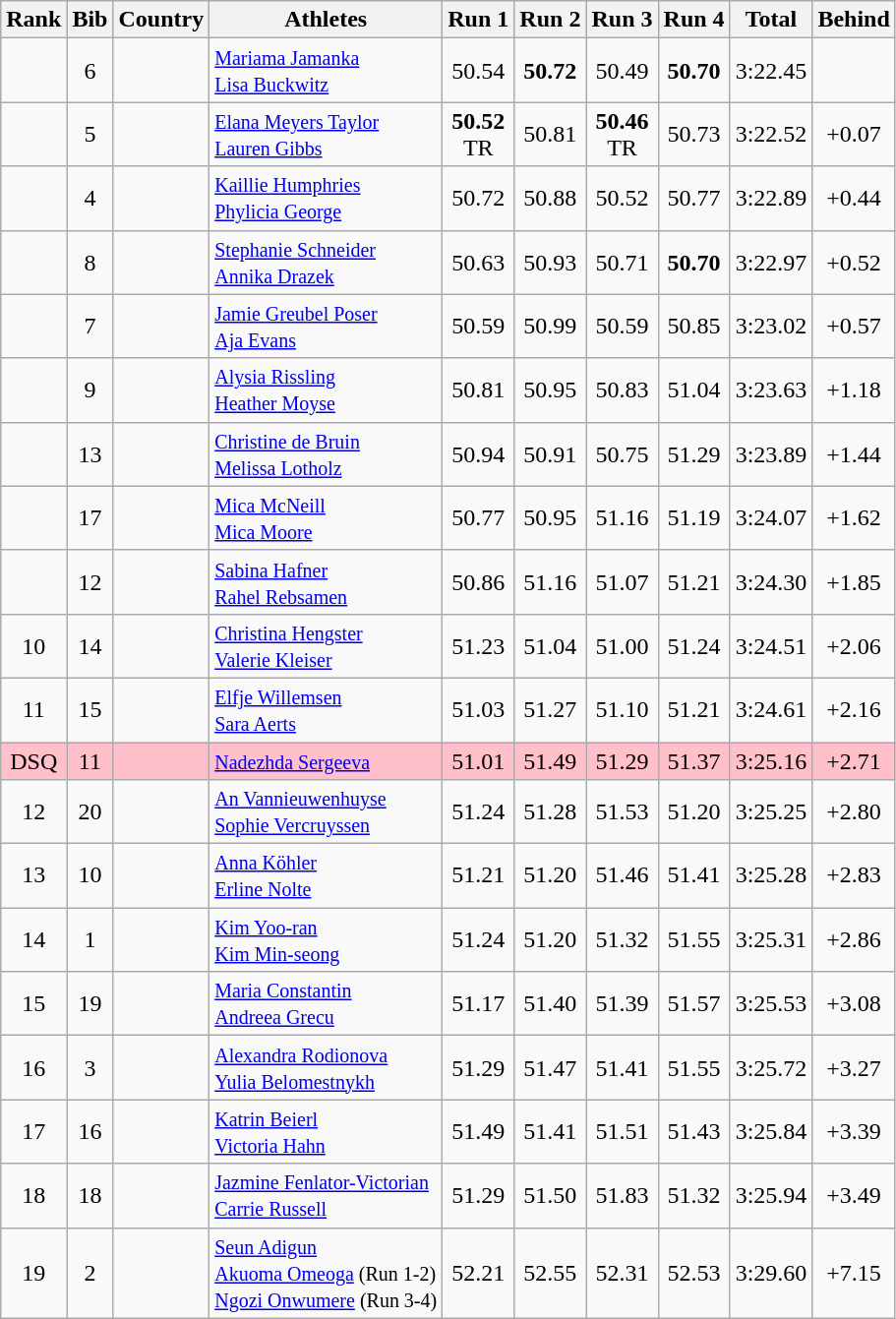<table class="wikitable sortable" style="text-align:center">
<tr>
<th>Rank</th>
<th>Bib</th>
<th>Country</th>
<th>Athletes</th>
<th>Run 1</th>
<th>Run 2</th>
<th>Run 3</th>
<th>Run 4</th>
<th>Total</th>
<th>Behind</th>
</tr>
<tr>
<td></td>
<td>6</td>
<td style="text-align:left;"></td>
<td style="text-align:left;"><small><a href='#'>Mariama Jamanka</a><br><a href='#'>Lisa Buckwitz</a></small></td>
<td>50.54</td>
<td><strong>50.72</strong></td>
<td>50.49</td>
<td><strong>50.70</strong></td>
<td>3:22.45</td>
<td></td>
</tr>
<tr>
<td></td>
<td>5</td>
<td style="text-align:left;"></td>
<td style="text-align:left;"><small><a href='#'>Elana Meyers Taylor</a><br><a href='#'>Lauren Gibbs</a></small></td>
<td><strong>50.52</strong><br>TR</td>
<td>50.81</td>
<td><strong>50.46</strong><br>TR</td>
<td>50.73</td>
<td>3:22.52</td>
<td>+0.07</td>
</tr>
<tr>
<td></td>
<td>4</td>
<td style="text-align:left;"></td>
<td style="text-align:left;"><small><a href='#'>Kaillie Humphries</a><br><a href='#'>Phylicia George</a></small></td>
<td>50.72</td>
<td>50.88</td>
<td>50.52</td>
<td>50.77</td>
<td>3:22.89</td>
<td>+0.44</td>
</tr>
<tr>
<td></td>
<td>8</td>
<td style="text-align:left;"></td>
<td style="text-align:left;"><small><a href='#'>Stephanie Schneider</a><br><a href='#'>Annika Drazek</a></small></td>
<td>50.63</td>
<td>50.93</td>
<td>50.71</td>
<td><strong>50.70</strong></td>
<td>3:22.97</td>
<td>+0.52</td>
</tr>
<tr>
<td></td>
<td>7</td>
<td style="text-align:left;"></td>
<td style="text-align:left;"><small><a href='#'>Jamie Greubel Poser</a><br><a href='#'>Aja Evans</a></small></td>
<td>50.59</td>
<td>50.99</td>
<td>50.59</td>
<td>50.85</td>
<td>3:23.02</td>
<td>+0.57</td>
</tr>
<tr>
<td></td>
<td>9</td>
<td style="text-align:left;"></td>
<td style="text-align:left;"><small><a href='#'>Alysia Rissling</a><br><a href='#'>Heather Moyse</a></small></td>
<td>50.81</td>
<td>50.95</td>
<td>50.83</td>
<td>51.04</td>
<td>3:23.63</td>
<td>+1.18</td>
</tr>
<tr>
<td></td>
<td>13</td>
<td style="text-align:left;"></td>
<td style="text-align:left;"><small><a href='#'>Christine de Bruin</a><br><a href='#'>Melissa Lotholz</a></small></td>
<td>50.94</td>
<td>50.91</td>
<td>50.75</td>
<td>51.29</td>
<td>3:23.89</td>
<td>+1.44</td>
</tr>
<tr>
<td></td>
<td>17</td>
<td style="text-align:left;"></td>
<td style="text-align:left;"><small><a href='#'>Mica McNeill</a><br><a href='#'>Mica Moore</a></small></td>
<td>50.77</td>
<td>50.95</td>
<td>51.16</td>
<td>51.19</td>
<td>3:24.07</td>
<td>+1.62</td>
</tr>
<tr>
<td></td>
<td>12</td>
<td style="text-align:left;"></td>
<td style="text-align:left;"><small><a href='#'>Sabina Hafner</a><br><a href='#'>Rahel Rebsamen</a></small></td>
<td>50.86</td>
<td>51.16</td>
<td>51.07</td>
<td>51.21</td>
<td>3:24.30</td>
<td>+1.85</td>
</tr>
<tr>
<td>10</td>
<td>14</td>
<td style="text-align:left;"></td>
<td style="text-align:left;"><small><a href='#'>Christina Hengster</a><br><a href='#'>Valerie Kleiser</a></small></td>
<td>51.23</td>
<td>51.04</td>
<td>51.00</td>
<td>51.24</td>
<td>3:24.51</td>
<td>+2.06</td>
</tr>
<tr>
<td>11</td>
<td>15</td>
<td style="text-align:left;"></td>
<td style="text-align:left;"><small><a href='#'>Elfje Willemsen</a><br><a href='#'>Sara Aerts</a></small></td>
<td>51.03</td>
<td>51.27</td>
<td>51.10</td>
<td>51.21</td>
<td>3:24.61</td>
<td>+2.16</td>
</tr>
<tr bgcolor=pink>
<td>DSQ</td>
<td>11</td>
<td style="text-align:left;"></td>
<td style="text-align:left;"><small><a href='#'>Nadezhda Sergeeva</a><br></small></td>
<td>51.01</td>
<td>51.49</td>
<td>51.29</td>
<td>51.37</td>
<td>3:25.16</td>
<td>+2.71</td>
</tr>
<tr>
<td>12</td>
<td>20</td>
<td style="text-align:left;"></td>
<td style="text-align:left;"><small><a href='#'>An Vannieuwenhuyse</a><br><a href='#'>Sophie Vercruyssen</a></small></td>
<td>51.24</td>
<td>51.28</td>
<td>51.53</td>
<td>51.20</td>
<td>3:25.25</td>
<td>+2.80</td>
</tr>
<tr>
<td>13</td>
<td>10</td>
<td style="text-align:left;"></td>
<td style="text-align:left;"><small><a href='#'>Anna Köhler</a><br><a href='#'>Erline Nolte</a></small></td>
<td>51.21</td>
<td>51.20</td>
<td>51.46</td>
<td>51.41</td>
<td>3:25.28</td>
<td>+2.83</td>
</tr>
<tr>
<td>14</td>
<td>1</td>
<td style="text-align:left;"></td>
<td style="text-align:left;"><small><a href='#'>Kim Yoo-ran</a><br><a href='#'>Kim Min-seong</a></small></td>
<td>51.24</td>
<td>51.20</td>
<td>51.32</td>
<td>51.55</td>
<td>3:25.31</td>
<td>+2.86</td>
</tr>
<tr>
<td>15</td>
<td>19</td>
<td style="text-align:left;"></td>
<td style="text-align:left;"><small><a href='#'>Maria Constantin</a><br><a href='#'>Andreea Grecu</a></small></td>
<td>51.17</td>
<td>51.40</td>
<td>51.39</td>
<td>51.57</td>
<td>3:25.53</td>
<td>+3.08</td>
</tr>
<tr>
<td>16</td>
<td>3</td>
<td style="text-align:left;"></td>
<td style="text-align:left;"><small><a href='#'>Alexandra Rodionova</a><br><a href='#'>Yulia Belomestnykh</a></small></td>
<td>51.29</td>
<td>51.47</td>
<td>51.41</td>
<td>51.55</td>
<td>3:25.72</td>
<td>+3.27</td>
</tr>
<tr>
<td>17</td>
<td>16</td>
<td style="text-align:left;"></td>
<td style="text-align:left;"><small><a href='#'>Katrin Beierl</a><br><a href='#'>Victoria Hahn</a></small></td>
<td>51.49</td>
<td>51.41</td>
<td>51.51</td>
<td>51.43</td>
<td>3:25.84</td>
<td>+3.39</td>
</tr>
<tr>
<td>18</td>
<td>18</td>
<td style="text-align:left;"></td>
<td style="text-align:left;"><small><a href='#'>Jazmine Fenlator-Victorian</a><br><a href='#'>Carrie Russell</a></small></td>
<td>51.29</td>
<td>51.50</td>
<td>51.83</td>
<td>51.32</td>
<td>3:25.94</td>
<td>+3.49</td>
</tr>
<tr>
<td>19</td>
<td>2</td>
<td style="text-align:left;"></td>
<td style="text-align:left;"><small><a href='#'>Seun Adigun</a><br><a href='#'>Akuoma Omeoga</a> (Run 1-2)<br><a href='#'>Ngozi Onwumere</a> (Run 3-4)</small></td>
<td>52.21</td>
<td>52.55</td>
<td>52.31</td>
<td>52.53</td>
<td>3:29.60</td>
<td>+7.15</td>
</tr>
</table>
